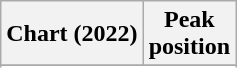<table class="wikitable sortable plainrowheaders" style="text-align:center">
<tr>
<th scope="col">Chart (2022)</th>
<th scope="col">Peak<br>position</th>
</tr>
<tr>
</tr>
<tr>
</tr>
<tr>
</tr>
</table>
